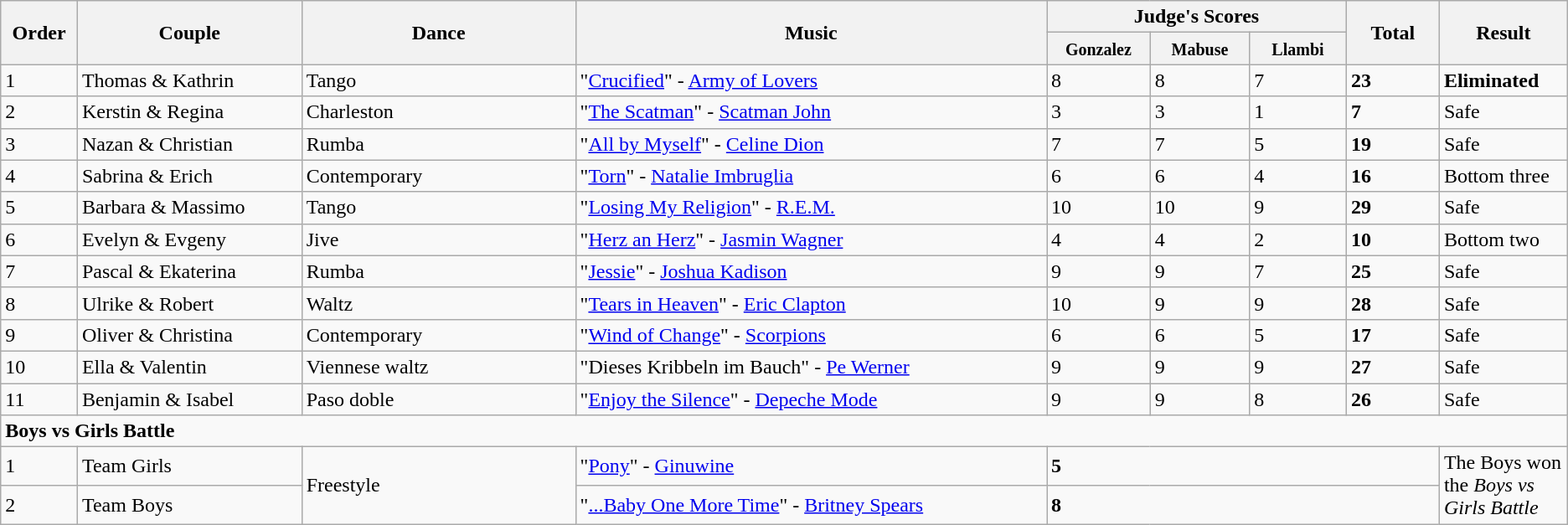<table class="wikitable sortable center">
<tr>
<th rowspan="2" style="width: 4em">Order</th>
<th rowspan="2" style="width: 17em">Couple</th>
<th rowspan="2" style="width: 20em">Dance</th>
<th rowspan="2" style="width: 40em">Music</th>
<th colspan="3">Judge's Scores</th>
<th rowspan="2" style="width: 6em">Total</th>
<th rowspan="2" style="width: 7em">Result</th>
</tr>
<tr>
<th style="width: 6em"><small>Gonzalez</small></th>
<th style="width: 6em"><small>Mabuse</small></th>
<th style="width: 6em"><small>Llambi</small></th>
</tr>
<tr>
<td>1</td>
<td>Thomas & Kathrin</td>
<td>Tango</td>
<td>"<a href='#'>Crucified</a>" - <a href='#'>Army of Lovers</a></td>
<td>8</td>
<td>8</td>
<td>7</td>
<td><strong>23</strong></td>
<td><strong>Eliminated</strong></td>
</tr>
<tr>
<td>2</td>
<td>Kerstin & Regina</td>
<td>Charleston</td>
<td>"<a href='#'>The Scatman</a>" - <a href='#'>Scatman John</a></td>
<td>3</td>
<td>3</td>
<td>1</td>
<td><strong>7</strong></td>
<td>Safe</td>
</tr>
<tr>
<td>3</td>
<td>Nazan & Christian</td>
<td>Rumba</td>
<td>"<a href='#'>All by Myself</a>" - <a href='#'>Celine Dion</a></td>
<td>7</td>
<td>7</td>
<td>5</td>
<td><strong>19</strong></td>
<td>Safe</td>
</tr>
<tr>
<td>4</td>
<td>Sabrina & Erich</td>
<td>Contemporary</td>
<td>"<a href='#'>Torn</a>" - <a href='#'>Natalie Imbruglia</a></td>
<td>6</td>
<td>6</td>
<td>4</td>
<td><strong>16</strong></td>
<td>Bottom three</td>
</tr>
<tr>
<td>5</td>
<td>Barbara & Massimo</td>
<td>Tango</td>
<td>"<a href='#'>Losing My Religion</a>" - <a href='#'>R.E.M.</a></td>
<td>10</td>
<td>10</td>
<td>9</td>
<td><strong>29</strong></td>
<td>Safe</td>
</tr>
<tr>
<td>6</td>
<td>Evelyn & Evgeny</td>
<td>Jive</td>
<td>"<a href='#'>Herz an Herz</a>" - <a href='#'>Jasmin Wagner</a></td>
<td>4</td>
<td>4</td>
<td>2</td>
<td><strong>10</strong></td>
<td>Bottom two</td>
</tr>
<tr>
<td>7</td>
<td>Pascal & Ekaterina</td>
<td>Rumba</td>
<td>"<a href='#'>Jessie</a>" - <a href='#'>Joshua Kadison</a></td>
<td>9</td>
<td>9</td>
<td>7</td>
<td><strong>25</strong></td>
<td>Safe</td>
</tr>
<tr>
<td>8</td>
<td>Ulrike & Robert</td>
<td>Waltz</td>
<td>"<a href='#'>Tears in Heaven</a>" - <a href='#'>Eric Clapton</a></td>
<td>10</td>
<td>9</td>
<td>9</td>
<td><strong>28</strong></td>
<td>Safe</td>
</tr>
<tr>
<td>9</td>
<td>Oliver & Christina</td>
<td>Contemporary</td>
<td>"<a href='#'>Wind of Change</a>" - <a href='#'>Scorpions</a></td>
<td>6</td>
<td>6</td>
<td>5</td>
<td><strong>17</strong></td>
<td>Safe</td>
</tr>
<tr>
<td>10</td>
<td>Ella & Valentin</td>
<td>Viennese waltz</td>
<td>"Dieses Kribbeln im Bauch" - <a href='#'>Pe Werner</a></td>
<td>9</td>
<td>9</td>
<td>9</td>
<td><strong>27</strong></td>
<td>Safe</td>
</tr>
<tr>
<td>11</td>
<td>Benjamin & Isabel</td>
<td>Paso doble</td>
<td>"<a href='#'>Enjoy the Silence</a>" - <a href='#'>Depeche Mode</a></td>
<td>9</td>
<td>9</td>
<td>8</td>
<td><strong>26</strong></td>
<td>Safe</td>
</tr>
<tr>
<td colspan="9"><strong>Boys vs Girls Battle</strong></td>
</tr>
<tr>
<td>1</td>
<td>Team Girls</td>
<td rowspan="2">Freestyle</td>
<td>"<a href='#'>Pony</a>" - <a href='#'>Ginuwine</a></td>
<td colspan="4"><strong>5</strong></td>
<td rowspan="2">The Boys won the <em>Boys vs Girls Battle</em></td>
</tr>
<tr>
<td>2</td>
<td>Team Boys</td>
<td>"<a href='#'>...Baby One More Time</a>" - <a href='#'>Britney Spears</a></td>
<td colspan="4"><strong>8</strong></td>
</tr>
</table>
